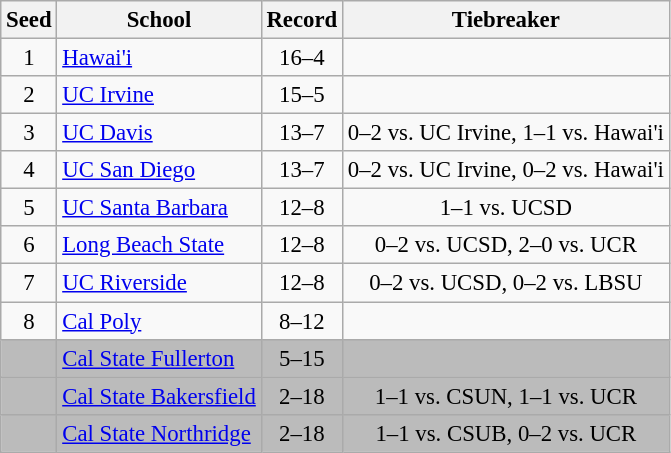<table class="wikitable" style="white-space:nowrap; font-size:95%;text-align:center">
<tr>
<th>Seed</th>
<th>School</th>
<th>Record</th>
<th>Tiebreaker</th>
</tr>
<tr>
<td>1</td>
<td align="left"><a href='#'>Hawai'i</a></td>
<td>16–4</td>
<td></td>
</tr>
<tr>
<td>2</td>
<td align="left"><a href='#'>UC Irvine</a></td>
<td>15–5</td>
<td></td>
</tr>
<tr>
<td>3</td>
<td align="left"><a href='#'>UC Davis</a></td>
<td>13–7</td>
<td>0–2 vs. UC Irvine, 1–1 vs. Hawai'i</td>
</tr>
<tr>
<td>4</td>
<td align="left"><a href='#'>UC San Diego</a></td>
<td>13–7</td>
<td>0–2 vs. UC Irvine, 0–2 vs. Hawai'i</td>
</tr>
<tr>
<td>5</td>
<td align="left"><a href='#'>UC Santa Barbara</a></td>
<td>12–8</td>
<td>1–1 vs. UCSD</td>
</tr>
<tr>
<td>6</td>
<td align="left"><a href='#'>Long Beach State</a></td>
<td>12–8</td>
<td>0–2 vs. UCSD, 2–0 vs. UCR</td>
</tr>
<tr>
<td>7</td>
<td align="left"><a href='#'>UC Riverside</a></td>
<td>12–8</td>
<td>0–2 vs. UCSD, 0–2 vs. LBSU</td>
</tr>
<tr>
<td>8</td>
<td align="left"><a href='#'>Cal Poly</a></td>
<td>8–12</td>
<td></td>
</tr>
<tr bgcolor="#bbbbbb">
<td></td>
<td align="left"><a href='#'>Cal State Fullerton</a></td>
<td>5–15</td>
<td></td>
</tr>
<tr bgcolor="#bbbbbb">
<td></td>
<td align="left"><a href='#'>Cal State Bakersfield</a></td>
<td>2–18</td>
<td>1–1 vs. CSUN, 1–1 vs. UCR</td>
</tr>
<tr bgcolor="#bbbbbb">
<td></td>
<td align="left"><a href='#'>Cal State Northridge</a></td>
<td>2–18</td>
<td>1–1 vs. CSUB, 0–2 vs. UCR</td>
</tr>
</table>
